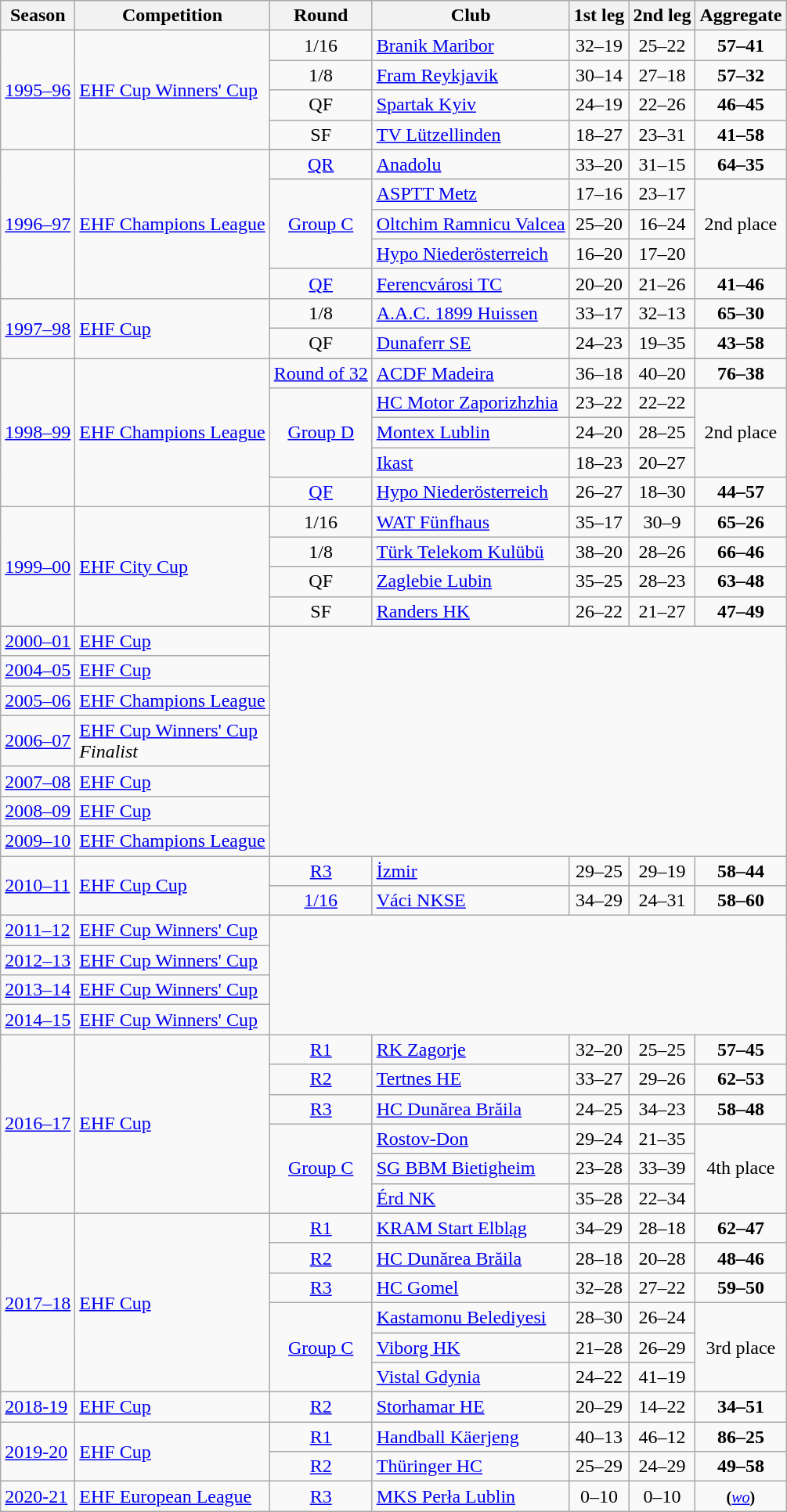<table class="wikitable">
<tr>
<th>Season</th>
<th>Competition</th>
<th>Round</th>
<th>Club</th>
<th>1st leg</th>
<th>2nd leg</th>
<th>Aggregate</th>
</tr>
<tr>
<td rowspan="4"><a href='#'>1995–96</a></td>
<td rowspan="4"><a href='#'>EHF Cup Winners' Cup</a></td>
<td style="text-align:center;">1/16</td>
<td> <a href='#'>Branik Maribor</a></td>
<td style="text-align:center;">32–19</td>
<td style="text-align:center;">25–22</td>
<td style="text-align:center;"><strong>57–41</strong></td>
</tr>
<tr>
<td style="text-align:center;">1/8</td>
<td> <a href='#'>Fram Reykjavik</a></td>
<td style="text-align:center;">30–14</td>
<td style="text-align:center;">27–18</td>
<td style="text-align:center;"><strong>57–32</strong></td>
</tr>
<tr>
<td style="text-align:center;">QF</td>
<td> <a href='#'>Spartak Kyiv</a></td>
<td style="text-align:center;">24–19</td>
<td style="text-align:center;">22–26</td>
<td style="text-align:center;"><strong>46–45</strong></td>
</tr>
<tr>
<td style="text-align:center;">SF</td>
<td> <a href='#'>TV Lützellinden</a></td>
<td style="text-align:center;">18–27</td>
<td style="text-align:center;">23–31</td>
<td style="text-align:center;"><strong>41–58</strong></td>
</tr>
<tr>
<td rowspan="6"><a href='#'>1996–97</a></td>
<td rowspan="6"><a href='#'>EHF Champions League</a></td>
</tr>
<tr>
<td style="text-align:center;"><a href='#'>QR</a></td>
<td> <a href='#'> Anadolu</a></td>
<td style="text-align:center;">33–20</td>
<td style="text-align:center;">31–15</td>
<td style="text-align:center;"><strong>64–35</strong></td>
</tr>
<tr>
<td rowspan="3" style="text-align:center;"><a href='#'>Group C</a></td>
<td> <a href='#'>ASPTT Metz</a></td>
<td style="text-align:center;">17–16</td>
<td style="text-align:center;">23–17</td>
<td rowspan="3" style="text-align:center;">2nd place</td>
</tr>
<tr>
<td> <a href='#'>Oltchim Ramnicu Valcea</a></td>
<td style="text-align:center;">25–20</td>
<td style="text-align:center;">16–24</td>
</tr>
<tr>
<td> <a href='#'>Hypo Niederösterreich</a></td>
<td style="text-align:center;">16–20</td>
<td style="text-align:center;">17–20</td>
</tr>
<tr>
<td style="text-align:center;"><a href='#'>QF</a></td>
<td> <a href='#'>Ferencvárosi TC</a></td>
<td style="text-align:center;">20–20</td>
<td style="text-align:center;">21–26</td>
<td style="text-align:center;"><strong>41–46</strong></td>
</tr>
<tr>
<td rowspan="2"><a href='#'>1997–98</a></td>
<td rowspan="2"><a href='#'>EHF Cup</a></td>
<td style="text-align:center;">1/8</td>
<td> <a href='#'>A.A.C. 1899 Huissen</a></td>
<td style="text-align:center;">33–17</td>
<td style="text-align:center;">32–13</td>
<td style="text-align:center;"><strong>65–30</strong></td>
</tr>
<tr>
<td style="text-align:center;">QF</td>
<td> <a href='#'>Dunaferr SE</a></td>
<td style="text-align:center;">24–23</td>
<td style="text-align:center;">19–35</td>
<td style="text-align:center;"><strong>43–58</strong></td>
</tr>
<tr>
<td rowspan="6"><a href='#'>1998–99</a></td>
<td rowspan="6"><a href='#'>EHF Champions League</a></td>
</tr>
<tr>
<td style="text-align:center;"><a href='#'>Round of 32</a></td>
<td> <a href='#'>ACDF Madeira</a></td>
<td style="text-align:center;">36–18</td>
<td style="text-align:center;">40–20</td>
<td style="text-align:center;"><strong>76–38</strong></td>
</tr>
<tr>
<td rowspan="3" style="text-align:center;"><a href='#'>Group D</a></td>
<td> <a href='#'>HC Motor Zaporizhzhia</a></td>
<td style="text-align:center;">23–22</td>
<td style="text-align:center;">22–22</td>
<td rowspan="3" style="text-align:center;">2nd place</td>
</tr>
<tr>
<td> <a href='#'>Montex Lublin</a></td>
<td style="text-align:center;">24–20</td>
<td style="text-align:center;">28–25</td>
</tr>
<tr>
<td> <a href='#'>Ikast</a></td>
<td style="text-align:center;">18–23</td>
<td style="text-align:center;">20–27</td>
</tr>
<tr>
<td style="text-align:center;"><a href='#'>QF</a></td>
<td> <a href='#'>Hypo Niederösterreich</a></td>
<td style="text-align:center;">26–27</td>
<td style="text-align:center;">18–30</td>
<td style="text-align:center;"><strong>44–57</strong></td>
</tr>
<tr>
<td rowspan="4"><a href='#'>1999–00</a></td>
<td rowspan="4"><a href='#'>EHF City Cup</a></td>
<td style="text-align:center;">1/16</td>
<td> <a href='#'>WAT Fünfhaus</a></td>
<td style="text-align:center;">35–17</td>
<td style="text-align:center;">30–9</td>
<td style="text-align:center;"><strong>65–26</strong></td>
</tr>
<tr>
<td style="text-align:center;">1/8</td>
<td> <a href='#'>Türk Telekom Kulübü</a></td>
<td style="text-align:center;">38–20</td>
<td style="text-align:center;">28–26</td>
<td style="text-align:center;"><strong>66–46</strong></td>
</tr>
<tr>
<td style="text-align:center;">QF</td>
<td> <a href='#'>Zaglebie Lubin</a></td>
<td style="text-align:center;">35–25</td>
<td style="text-align:center;">28–23</td>
<td style="text-align:center;"><strong>63–48</strong></td>
</tr>
<tr>
<td style="text-align:center;">SF</td>
<td> <a href='#'>Randers HK</a></td>
<td style="text-align:center;">26–22</td>
<td style="text-align:center;">21–27</td>
<td style="text-align:center;"><strong>47–49</strong></td>
</tr>
<tr>
<td><a href='#'>2000–01</a></td>
<td><a href='#'>EHF Cup</a></td>
</tr>
<tr>
<td><a href='#'>2004–05</a></td>
<td><a href='#'>EHF Cup</a></td>
</tr>
<tr>
<td><a href='#'>2005–06</a></td>
<td><a href='#'>EHF Champions League</a></td>
</tr>
<tr>
<td><a href='#'>2006–07</a></td>
<td><a href='#'>EHF Cup Winners' Cup</a> <br> <em>Finalist</em><br></td>
</tr>
<tr>
<td><a href='#'>2007–08</a></td>
<td><a href='#'>EHF Cup</a></td>
</tr>
<tr>
<td><a href='#'>2008–09</a></td>
<td><a href='#'>EHF Cup</a></td>
</tr>
<tr>
<td><a href='#'>2009–10</a></td>
<td><a href='#'>EHF Champions League</a></td>
</tr>
<tr>
<td rowspan="2"><a href='#'>2010–11</a></td>
<td rowspan="2"><a href='#'>EHF Cup Cup</a></td>
<td style="text-align:center;"><a href='#'>R3</a></td>
<td> <a href='#'>İzmir</a></td>
<td style="text-align:center;">29–25</td>
<td style="text-align:center;">29–19</td>
<td style="text-align:center;"><strong>58–44</strong></td>
</tr>
<tr>
<td style="text-align:center;"><a href='#'>1/16</a></td>
<td> <a href='#'>Váci NKSE</a></td>
<td style="text-align:center;">34–29</td>
<td style="text-align:center;">24–31</td>
<td style="text-align:center;"><strong>58–60</strong></td>
</tr>
<tr>
<td><a href='#'>2011–12</a></td>
<td><a href='#'>EHF Cup Winners' Cup</a></td>
</tr>
<tr>
<td><a href='#'>2012–13</a></td>
<td><a href='#'>EHF Cup Winners' Cup</a></td>
</tr>
<tr>
<td><a href='#'>2013–14</a></td>
<td><a href='#'>EHF Cup Winners' Cup</a></td>
</tr>
<tr>
<td><a href='#'>2014–15</a></td>
<td><a href='#'>EHF Cup Winners' Cup</a></td>
</tr>
<tr>
<td rowspan="6"><a href='#'>2016–17</a></td>
<td rowspan="6"><a href='#'>EHF Cup</a></td>
<td style="text-align:center;"><a href='#'>R1</a></td>
<td> <a href='#'>RK Zagorje</a></td>
<td style="text-align:center;">32–20</td>
<td style="text-align:center;">25–25</td>
<td style="text-align:center;"><strong>57–45</strong></td>
</tr>
<tr>
<td style="text-align:center;"><a href='#'>R2</a></td>
<td> <a href='#'>Tertnes HE</a></td>
<td style="text-align:center;">33–27</td>
<td style="text-align:center;">29–26</td>
<td style="text-align:center;"><strong>62–53</strong></td>
</tr>
<tr>
<td style="text-align:center;"><a href='#'>R3</a></td>
<td> <a href='#'>HC Dunărea Brăila</a></td>
<td style="text-align:center;">24–25</td>
<td style="text-align:center;">34–23</td>
<td style="text-align:center;"><strong>58–48</strong></td>
</tr>
<tr>
<td rowspan="3" style="text-align:center;"><a href='#'>Group C</a></td>
<td> <a href='#'>Rostov-Don</a></td>
<td style="text-align:center;">29–24</td>
<td style="text-align:center;">21–35</td>
<td rowspan="3" style="text-align:center;">4th place</td>
</tr>
<tr>
<td> <a href='#'>SG BBM Bietigheim</a></td>
<td style="text-align:center;">23–28</td>
<td style="text-align:center;">33–39</td>
</tr>
<tr>
<td> <a href='#'>Érd NK</a></td>
<td style="text-align:center;">35–28</td>
<td style="text-align:center;">22–34</td>
</tr>
<tr>
<td rowspan="6"><a href='#'>2017–18</a></td>
<td rowspan="6"><a href='#'>EHF Cup</a></td>
<td style="text-align:center;"><a href='#'>R1</a></td>
<td> <a href='#'>KRAM Start Elbląg</a></td>
<td style="text-align:center;">34–29</td>
<td style="text-align:center;">28–18</td>
<td style="text-align:center;"><strong>62–47</strong></td>
</tr>
<tr>
<td style="text-align:center;"><a href='#'>R2</a></td>
<td> <a href='#'>HC Dunărea Brăila</a></td>
<td style="text-align:center;">28–18</td>
<td style="text-align:center;">20–28</td>
<td style="text-align:center;"><strong>48–46</strong></td>
</tr>
<tr>
<td style="text-align:center;"><a href='#'>R3</a></td>
<td> <a href='#'>HC Gomel</a></td>
<td style="text-align:center;">32–28</td>
<td style="text-align:center;">27–22</td>
<td style="text-align:center;"><strong>59–50</strong></td>
</tr>
<tr>
<td rowspan="3" style="text-align:center;"><a href='#'>Group C</a></td>
<td> <a href='#'>Kastamonu Belediyesi</a></td>
<td style="text-align:center;">28–30</td>
<td style="text-align:center;">26–24</td>
<td rowspan="3" style="text-align:center;">3rd place</td>
</tr>
<tr>
<td> <a href='#'>Viborg HK</a></td>
<td style="text-align:center;">21–28</td>
<td style="text-align:center;">26–29</td>
</tr>
<tr>
<td> <a href='#'>Vistal Gdynia</a></td>
<td style="text-align:center;">24–22</td>
<td style="text-align:center;">41–19</td>
</tr>
<tr>
<td><a href='#'>2018-19</a></td>
<td><a href='#'>EHF Cup</a></td>
<td style="text-align:center;"><a href='#'>R2</a></td>
<td> <a href='#'>Storhamar HE</a></td>
<td style="text-align:center;">20–29</td>
<td style="text-align:center;">14–22</td>
<td style="text-align:center;"><strong>34–51</strong></td>
</tr>
<tr>
<td rowspan="2"><a href='#'>2019-20</a></td>
<td rowspan="2"><a href='#'>EHF Cup</a></td>
<td style="text-align:center;"><a href='#'>R1</a></td>
<td> <a href='#'>Handball Käerjeng</a></td>
<td style="text-align:center;">40–13</td>
<td style="text-align:center;">46–12</td>
<td style="text-align:center;"><strong>86–25</strong></td>
</tr>
<tr>
<td style="text-align:center;"><a href='#'>R2</a></td>
<td> <a href='#'>Thüringer HC</a></td>
<td style="text-align:center;">25–29</td>
<td style="text-align:center;">24–29</td>
<td style="text-align:center;"><strong>49–58</strong></td>
</tr>
<tr>
<td><a href='#'>2020-21</a></td>
<td><a href='#'>EHF European League</a></td>
<td style="text-align:center;"><a href='#'>R3</a></td>
<td> <a href='#'>MKS Perła Lublin</a></td>
<td style="text-align:center;">0–10</td>
<td style="text-align:center;">0–10</td>
<td style="text-align:center;"><strong><small>(<em><a href='#'></strong>wo<strong></a></em>)</small></strong></td>
</tr>
</table>
